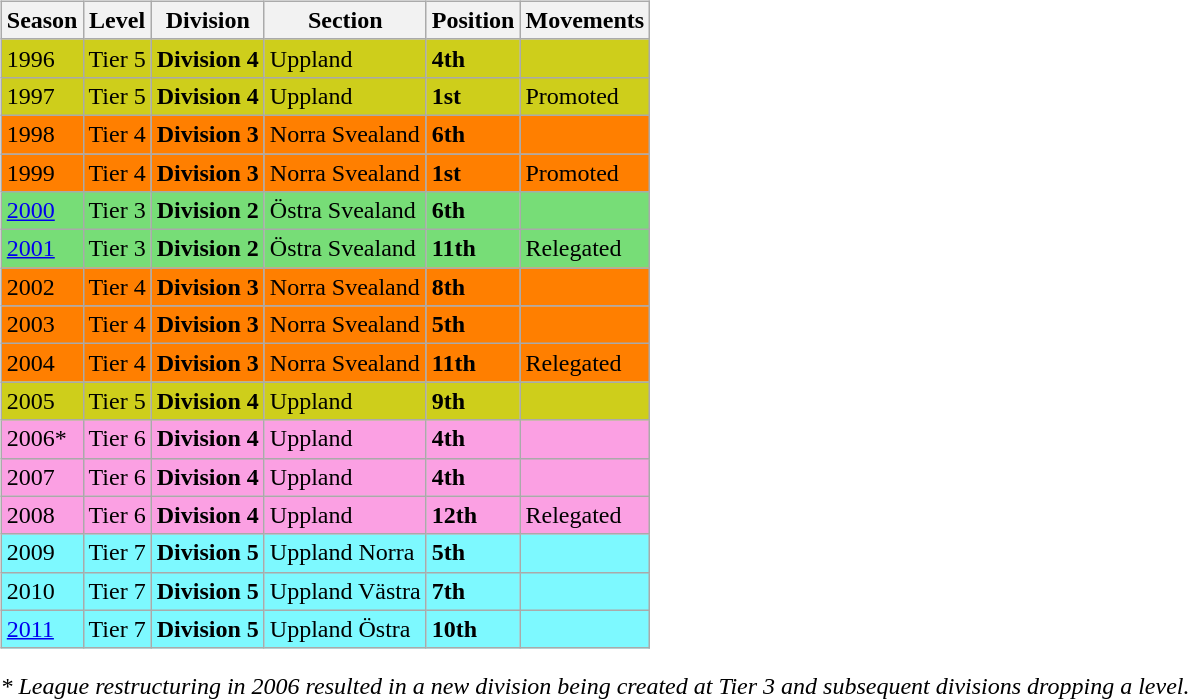<table>
<tr>
<td valign="top" width=0%><br><table class="wikitable">
<tr style="background:#f0f6fa;">
<th><strong>Season</strong></th>
<th><strong>Level</strong></th>
<th><strong>Division</strong></th>
<th><strong>Section</strong></th>
<th><strong>Position</strong></th>
<th><strong>Movements</strong></th>
</tr>
<tr>
<td style="background:#CECE1B;">1996</td>
<td style="background:#CECE1B;">Tier 5</td>
<td style="background:#CECE1B;"><strong>Division 4</strong></td>
<td style="background:#CECE1B;">Uppland</td>
<td style="background:#CECE1B;"><strong>4th</strong></td>
<td style="background:#CECE1B;"></td>
</tr>
<tr>
<td style="background:#CECE1B;">1997</td>
<td style="background:#CECE1B;">Tier 5</td>
<td style="background:#CECE1B;"><strong>Division 4</strong></td>
<td style="background:#CECE1B;">Uppland</td>
<td style="background:#CECE1B;"><strong>1st</strong></td>
<td style="background:#CECE1B;">Promoted</td>
</tr>
<tr>
<td style="background:#FF7F00;">1998</td>
<td style="background:#FF7F00;">Tier 4</td>
<td style="background:#FF7F00;"><strong>Division 3</strong></td>
<td style="background:#FF7F00;">Norra Svealand</td>
<td style="background:#FF7F00;"><strong>6th</strong></td>
<td style="background:#FF7F00;"></td>
</tr>
<tr>
<td style="background:#FF7F00;">1999</td>
<td style="background:#FF7F00;">Tier 4</td>
<td style="background:#FF7F00;"><strong>Division 3</strong></td>
<td style="background:#FF7F00;">Norra Svealand</td>
<td style="background:#FF7F00;"><strong>1st</strong></td>
<td style="background:#FF7F00;">Promoted</td>
</tr>
<tr>
<td style="background:#77DD77;"><a href='#'>2000</a></td>
<td style="background:#77DD77;">Tier 3</td>
<td style="background:#77DD77;"><strong>Division 2</strong></td>
<td style="background:#77DD77;">Östra Svealand</td>
<td style="background:#77DD77;"><strong>6th</strong></td>
<td style="background:#77DD77;"></td>
</tr>
<tr>
<td style="background:#77DD77;"><a href='#'>2001</a></td>
<td style="background:#77DD77;">Tier 3</td>
<td style="background:#77DD77;"><strong>Division 2</strong></td>
<td style="background:#77DD77;">Östra Svealand</td>
<td style="background:#77DD77;"><strong>11th</strong></td>
<td style="background:#77DD77;">Relegated</td>
</tr>
<tr>
<td style="background:#FF7F00;">2002</td>
<td style="background:#FF7F00;">Tier 4</td>
<td style="background:#FF7F00;"><strong>Division 3</strong></td>
<td style="background:#FF7F00;">Norra Svealand</td>
<td style="background:#FF7F00;"><strong>8th</strong></td>
<td style="background:#FF7F00;"></td>
</tr>
<tr>
<td style="background:#FF7F00;">2003</td>
<td style="background:#FF7F00;">Tier 4</td>
<td style="background:#FF7F00;"><strong>Division 3</strong></td>
<td style="background:#FF7F00;">Norra Svealand</td>
<td style="background:#FF7F00;"><strong>5th</strong></td>
<td style="background:#FF7F00;"></td>
</tr>
<tr>
<td style="background:#FF7F00;">2004</td>
<td style="background:#FF7F00;">Tier 4</td>
<td style="background:#FF7F00;"><strong>Division 3</strong></td>
<td style="background:#FF7F00;">Norra Svealand</td>
<td style="background:#FF7F00;"><strong>11th</strong></td>
<td style="background:#FF7F00;">Relegated</td>
</tr>
<tr>
<td style="background:#CECE1B;">2005</td>
<td style="background:#CECE1B;">Tier 5</td>
<td style="background:#CECE1B;"><strong>Division 4</strong></td>
<td style="background:#CECE1B;">Uppland</td>
<td style="background:#CECE1B;"><strong>9th</strong></td>
<td style="background:#CECE1B;"></td>
</tr>
<tr>
<td style="background:#FBA0E3;">2006*</td>
<td style="background:#FBA0E3;">Tier 6</td>
<td style="background:#FBA0E3;"><strong>Division 4</strong></td>
<td style="background:#FBA0E3;">Uppland</td>
<td style="background:#FBA0E3;"><strong>4th</strong></td>
<td style="background:#FBA0E3;"></td>
</tr>
<tr>
<td style="background:#FBA0E3;">2007</td>
<td style="background:#FBA0E3;">Tier 6</td>
<td style="background:#FBA0E3;"><strong>Division 4</strong></td>
<td style="background:#FBA0E3;">Uppland</td>
<td style="background:#FBA0E3;"><strong>4th</strong></td>
<td style="background:#FBA0E3;"></td>
</tr>
<tr>
<td style="background:#FBA0E3;">2008</td>
<td style="background:#FBA0E3;">Tier 6</td>
<td style="background:#FBA0E3;"><strong>Division 4</strong></td>
<td style="background:#FBA0E3;">Uppland</td>
<td style="background:#FBA0E3;"><strong>12th</strong></td>
<td style="background:#FBA0E3;">Relegated</td>
</tr>
<tr>
<td style="background:#7DF9FF;">2009</td>
<td style="background:#7DF9FF;">Tier 7</td>
<td style="background:#7DF9FF;"><strong>Division 5</strong></td>
<td style="background:#7DF9FF;">Uppland Norra</td>
<td style="background:#7DF9FF;"><strong>5th</strong></td>
<td style="background:#7DF9FF;"></td>
</tr>
<tr>
<td style="background:#7DF9FF;">2010</td>
<td style="background:#7DF9FF;">Tier 7</td>
<td style="background:#7DF9FF;"><strong>Division 5</strong></td>
<td style="background:#7DF9FF;">Uppland Västra</td>
<td style="background:#7DF9FF;"><strong>7th</strong></td>
<td style="background:#7DF9FF;"></td>
</tr>
<tr>
<td style="background:#7DF9FF;"><a href='#'>2011</a></td>
<td style="background:#7DF9FF;">Tier 7</td>
<td style="background:#7DF9FF;"><strong>Division 5</strong></td>
<td style="background:#7DF9FF;">Uppland Östra</td>
<td style="background:#7DF9FF;"><strong>10th</strong></td>
<td style="background:#7DF9FF;"></td>
</tr>
</table>
<em>* League restructuring in 2006 resulted in a new division being created at Tier 3 and subsequent divisions dropping a level.</em> 


</td>
</tr>
</table>
